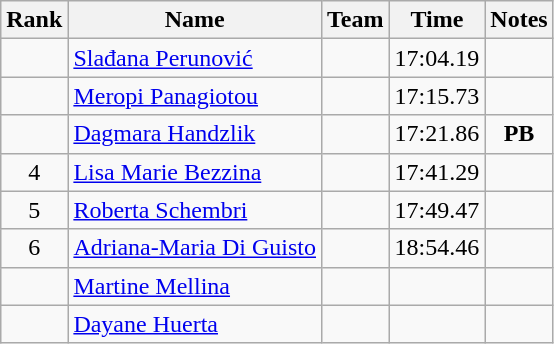<table class="wikitable sortable" style="text-align:center">
<tr>
<th>Rank</th>
<th>Name</th>
<th>Team</th>
<th>Time</th>
<th>Notes</th>
</tr>
<tr>
<td></td>
<td align="left"><a href='#'>Slađana Perunović</a></td>
<td align=left></td>
<td>17:04.19</td>
<td></td>
</tr>
<tr>
<td></td>
<td align="left"><a href='#'>Meropi Panagiotou</a></td>
<td align=left></td>
<td>17:15.73</td>
<td></td>
</tr>
<tr>
<td></td>
<td align="left"><a href='#'>Dagmara Handzlik</a></td>
<td align=left></td>
<td>17:21.86</td>
<td><strong>PB</strong></td>
</tr>
<tr>
<td>4</td>
<td align="left"><a href='#'>Lisa Marie Bezzina</a></td>
<td align=left></td>
<td>17:41.29</td>
<td></td>
</tr>
<tr>
<td>5</td>
<td align="left"><a href='#'>Roberta Schembri</a></td>
<td align=left></td>
<td>17:49.47</td>
<td></td>
</tr>
<tr>
<td>6</td>
<td align="left"><a href='#'>Adriana-Maria Di Guisto</a></td>
<td align=left></td>
<td>18:54.46</td>
<td></td>
</tr>
<tr>
<td></td>
<td align="left"><a href='#'>Martine Mellina</a></td>
<td align=left></td>
<td></td>
<td></td>
</tr>
<tr>
<td></td>
<td align="left"><a href='#'>Dayane Huerta</a></td>
<td align=left></td>
<td></td>
<td></td>
</tr>
</table>
